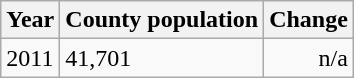<table class="wikitable">
<tr>
<th>Year</th>
<th>County population</th>
<th>Change</th>
</tr>
<tr>
<td>2011</td>
<td>41,701</td>
<td align="right">n/a</td>
</tr>
</table>
